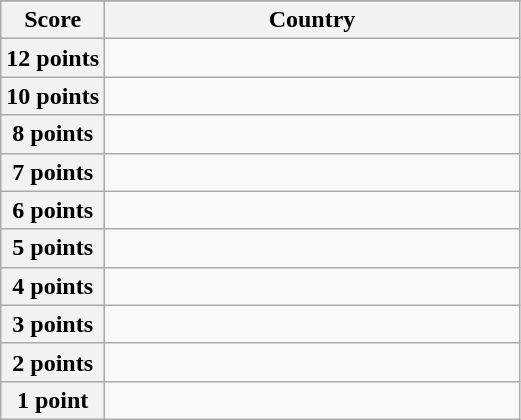<table class="wikitable">
<tr>
</tr>
<tr>
<th scope="col" width="20%">Score</th>
<th scope="col">Country</th>
</tr>
<tr>
<th scope="row">12 points</th>
<td></td>
</tr>
<tr>
<th scope="row">10 points</th>
<td></td>
</tr>
<tr>
<th scope="row">8 points</th>
<td></td>
</tr>
<tr>
<th scope="row">7 points</th>
<td></td>
</tr>
<tr>
<th scope="row">6 points</th>
<td></td>
</tr>
<tr>
<th scope="row">5 points</th>
<td></td>
</tr>
<tr>
<th scope="row">4 points</th>
<td></td>
</tr>
<tr>
<th scope="row">3 points</th>
<td></td>
</tr>
<tr>
<th scope="row">2 points</th>
<td></td>
</tr>
<tr>
<th scope="row">1 point</th>
<td></td>
</tr>
</table>
